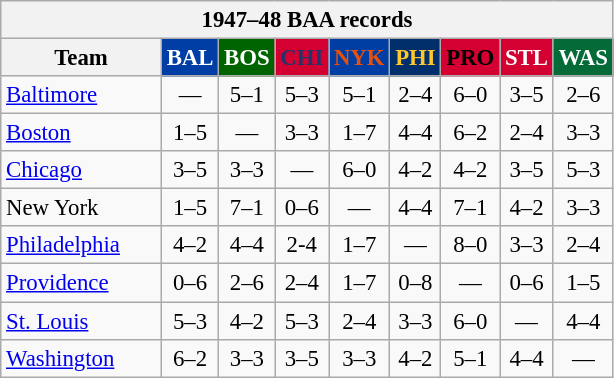<table class="wikitable" style="font-size:95%; text-align:center;">
<tr>
<th colspan=12>1947–48 BAA records</th>
</tr>
<tr>
<th width=100>Team</th>
<th style="background: #003DA5;color:#FFFFFF;width=35">BAL</th>
<th style="background:#006400;color:#FFFFFF;width=35">BOS</th>
<th style="background:#D50032;color:#22356A;width=35">CHI</th>
<th style="background:#003EA4;color:#E85109;width=35">NYK</th>
<th style="background:#002F6C;color:#FFC72C;width=35">PHI</th>
<th style="background:#D40032;color:#000000;width=35">PRO</th>
<th style="background:#D40032;color:#FFFFFF;width=35">STL</th>
<th style="background:#046B38;color:#FFFFFF;width=35">WAS</th>
</tr>
<tr>
<td style="text-align:left;"><a href='#'>Baltimore</a></td>
<td>—</td>
<td>5–1</td>
<td>5–3</td>
<td>5–1</td>
<td>2–4</td>
<td>6–0</td>
<td>3–5</td>
<td>2–6</td>
</tr>
<tr>
<td style="text-align:left;"><a href='#'>Boston</a></td>
<td>1–5</td>
<td>—</td>
<td>3–3</td>
<td>1–7</td>
<td>4–4</td>
<td>6–2</td>
<td>2–4</td>
<td>3–3</td>
</tr>
<tr>
<td style="text-align:left;"><a href='#'>Chicago</a></td>
<td>3–5</td>
<td>3–3</td>
<td>—</td>
<td>6–0</td>
<td>4–2</td>
<td>4–2</td>
<td>3–5</td>
<td>5–3</td>
</tr>
<tr>
<td style="text-align:left;">New York</td>
<td>1–5</td>
<td>7–1</td>
<td>0–6</td>
<td>—</td>
<td>4–4</td>
<td>7–1</td>
<td>4–2</td>
<td>3–3</td>
</tr>
<tr>
<td style="text-align:left;"><a href='#'>Philadelphia</a></td>
<td>4–2</td>
<td>4–4</td>
<td>2-4</td>
<td>1–7</td>
<td>—</td>
<td>8–0</td>
<td>3–3</td>
<td>2–4</td>
</tr>
<tr>
<td style="text-align:left;"><a href='#'>Providence</a></td>
<td>0–6</td>
<td>2–6</td>
<td>2–4</td>
<td>1–7</td>
<td>0–8</td>
<td>—</td>
<td>0–6</td>
<td>1–5</td>
</tr>
<tr>
<td style="text-align:left;"><a href='#'>St. Louis</a></td>
<td>5–3</td>
<td>4–2</td>
<td>5–3</td>
<td>2–4</td>
<td>3–3</td>
<td>6–0</td>
<td>—</td>
<td>4–4</td>
</tr>
<tr>
<td style="text-align:left;"><a href='#'>Washington</a></td>
<td>6–2</td>
<td>3–3</td>
<td>3–5</td>
<td>3–3</td>
<td>4–2</td>
<td>5–1</td>
<td>4–4</td>
<td>—</td>
</tr>
</table>
